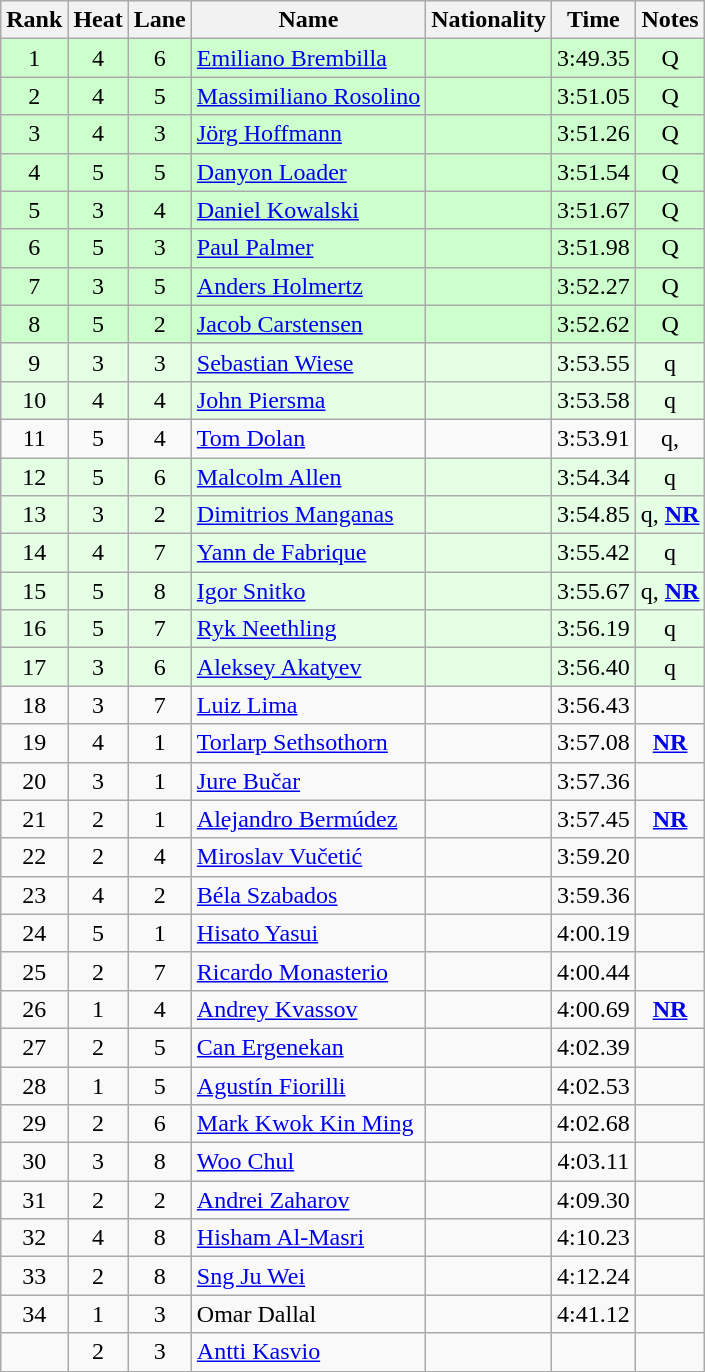<table class="wikitable sortable" style="text-align:center">
<tr>
<th>Rank</th>
<th>Heat</th>
<th>Lane</th>
<th>Name</th>
<th>Nationality</th>
<th>Time</th>
<th>Notes</th>
</tr>
<tr bgcolor=#cfc>
<td>1</td>
<td>4</td>
<td>6</td>
<td align=left><a href='#'>Emiliano Brembilla</a></td>
<td align=left></td>
<td>3:49.35</td>
<td>Q</td>
</tr>
<tr bgcolor=#cfc>
<td>2</td>
<td>4</td>
<td>5</td>
<td align=left><a href='#'>Massimiliano Rosolino</a></td>
<td align=left></td>
<td>3:51.05</td>
<td>Q</td>
</tr>
<tr bgcolor=#cfc>
<td>3</td>
<td>4</td>
<td>3</td>
<td align=left><a href='#'>Jörg Hoffmann</a></td>
<td align=left></td>
<td>3:51.26</td>
<td>Q</td>
</tr>
<tr bgcolor=#cfc>
<td>4</td>
<td>5</td>
<td>5</td>
<td align=left><a href='#'>Danyon Loader</a></td>
<td align=left></td>
<td>3:51.54</td>
<td>Q</td>
</tr>
<tr bgcolor=#cfc>
<td>5</td>
<td>3</td>
<td>4</td>
<td align=left><a href='#'>Daniel Kowalski</a></td>
<td align=left></td>
<td>3:51.67</td>
<td>Q</td>
</tr>
<tr bgcolor=#cfc>
<td>6</td>
<td>5</td>
<td>3</td>
<td align=left><a href='#'>Paul Palmer</a></td>
<td align=left></td>
<td>3:51.98</td>
<td>Q</td>
</tr>
<tr bgcolor=#cfc>
<td>7</td>
<td>3</td>
<td>5</td>
<td align=left><a href='#'>Anders Holmertz</a></td>
<td align=left></td>
<td>3:52.27</td>
<td>Q</td>
</tr>
<tr bgcolor=#cfc>
<td>8</td>
<td>5</td>
<td>2</td>
<td align=left><a href='#'>Jacob Carstensen</a></td>
<td align=left></td>
<td>3:52.62</td>
<td>Q</td>
</tr>
<tr bgcolor=e5ffe5>
<td>9</td>
<td>3</td>
<td>3</td>
<td align=left><a href='#'>Sebastian Wiese</a></td>
<td align=left></td>
<td>3:53.55</td>
<td>q</td>
</tr>
<tr bgcolor=e5ffe5>
<td>10</td>
<td>4</td>
<td>4</td>
<td align=left><a href='#'>John Piersma</a></td>
<td align=left></td>
<td>3:53.58</td>
<td>q</td>
</tr>
<tr>
<td>11</td>
<td>5</td>
<td>4</td>
<td align=left><a href='#'>Tom Dolan</a></td>
<td align=left></td>
<td>3:53.91</td>
<td>q, </td>
</tr>
<tr bgcolor=e5ffe5>
<td>12</td>
<td>5</td>
<td>6</td>
<td align=left><a href='#'>Malcolm Allen</a></td>
<td align=left></td>
<td>3:54.34</td>
<td>q</td>
</tr>
<tr bgcolor=e5ffe5>
<td>13</td>
<td>3</td>
<td>2</td>
<td align=left><a href='#'>Dimitrios Manganas</a></td>
<td align=left></td>
<td>3:54.85</td>
<td>q, <strong><a href='#'>NR</a></strong></td>
</tr>
<tr bgcolor=e5ffe5>
<td>14</td>
<td>4</td>
<td>7</td>
<td align=left><a href='#'>Yann de Fabrique</a></td>
<td align=left></td>
<td>3:55.42</td>
<td>q</td>
</tr>
<tr bgcolor=e5ffe5>
<td>15</td>
<td>5</td>
<td>8</td>
<td align=left><a href='#'>Igor Snitko</a></td>
<td align=left></td>
<td>3:55.67</td>
<td>q, <strong><a href='#'>NR</a></strong></td>
</tr>
<tr bgcolor=e5ffe5>
<td>16</td>
<td>5</td>
<td>7</td>
<td align=left><a href='#'>Ryk Neethling</a></td>
<td align=left></td>
<td>3:56.19</td>
<td>q</td>
</tr>
<tr bgcolor=e5ffe5>
<td>17</td>
<td>3</td>
<td>6</td>
<td align=left><a href='#'>Aleksey Akatyev</a></td>
<td align=left></td>
<td>3:56.40</td>
<td>q</td>
</tr>
<tr>
<td>18</td>
<td>3</td>
<td>7</td>
<td align=left><a href='#'>Luiz Lima</a></td>
<td align=left></td>
<td>3:56.43</td>
<td></td>
</tr>
<tr>
<td>19</td>
<td>4</td>
<td>1</td>
<td align=left><a href='#'>Torlarp Sethsothorn</a></td>
<td align=left></td>
<td>3:57.08</td>
<td><strong><a href='#'>NR</a></strong></td>
</tr>
<tr>
<td>20</td>
<td>3</td>
<td>1</td>
<td align=left><a href='#'>Jure Bučar</a></td>
<td align=left></td>
<td>3:57.36</td>
<td></td>
</tr>
<tr>
<td>21</td>
<td>2</td>
<td>1</td>
<td align=left><a href='#'>Alejandro Bermúdez</a></td>
<td align=left></td>
<td>3:57.45</td>
<td><strong><a href='#'>NR</a></strong></td>
</tr>
<tr>
<td>22</td>
<td>2</td>
<td>4</td>
<td align=left><a href='#'>Miroslav Vučetić</a></td>
<td align=left></td>
<td>3:59.20</td>
<td></td>
</tr>
<tr>
<td>23</td>
<td>4</td>
<td>2</td>
<td align=left><a href='#'>Béla Szabados</a></td>
<td align=left></td>
<td>3:59.36</td>
<td></td>
</tr>
<tr>
<td>24</td>
<td>5</td>
<td>1</td>
<td align=left><a href='#'>Hisato Yasui</a></td>
<td align=left></td>
<td>4:00.19</td>
<td></td>
</tr>
<tr>
<td>25</td>
<td>2</td>
<td>7</td>
<td align=left><a href='#'>Ricardo Monasterio</a></td>
<td align=left></td>
<td>4:00.44</td>
<td></td>
</tr>
<tr>
<td>26</td>
<td>1</td>
<td>4</td>
<td align=left><a href='#'>Andrey Kvassov</a></td>
<td align=left></td>
<td>4:00.69</td>
<td><strong><a href='#'>NR</a></strong></td>
</tr>
<tr>
<td>27</td>
<td>2</td>
<td>5</td>
<td align=left><a href='#'>Can Ergenekan</a></td>
<td align=left></td>
<td>4:02.39</td>
<td></td>
</tr>
<tr>
<td>28</td>
<td>1</td>
<td>5</td>
<td align=left><a href='#'>Agustín Fiorilli</a></td>
<td align=left></td>
<td>4:02.53</td>
<td></td>
</tr>
<tr>
<td>29</td>
<td>2</td>
<td>6</td>
<td align=left><a href='#'>Mark Kwok Kin Ming</a></td>
<td align=left></td>
<td>4:02.68</td>
<td></td>
</tr>
<tr>
<td>30</td>
<td>3</td>
<td>8</td>
<td align=left><a href='#'>Woo Chul</a></td>
<td align=left></td>
<td>4:03.11</td>
<td></td>
</tr>
<tr>
<td>31</td>
<td>2</td>
<td>2</td>
<td align=left><a href='#'>Andrei Zaharov</a></td>
<td align=left></td>
<td>4:09.30</td>
<td></td>
</tr>
<tr>
<td>32</td>
<td>4</td>
<td>8</td>
<td align=left><a href='#'>Hisham Al-Masri</a></td>
<td align=left></td>
<td>4:10.23</td>
<td></td>
</tr>
<tr>
<td>33</td>
<td>2</td>
<td>8</td>
<td align=left><a href='#'>Sng Ju Wei</a></td>
<td align=left></td>
<td>4:12.24</td>
<td></td>
</tr>
<tr>
<td>34</td>
<td>1</td>
<td>3</td>
<td align=left>Omar Dallal</td>
<td align=left></td>
<td>4:41.12</td>
<td></td>
</tr>
<tr>
<td></td>
<td>2</td>
<td>3</td>
<td align=left><a href='#'>Antti Kasvio</a></td>
<td align=left></td>
<td></td>
<td></td>
</tr>
</table>
